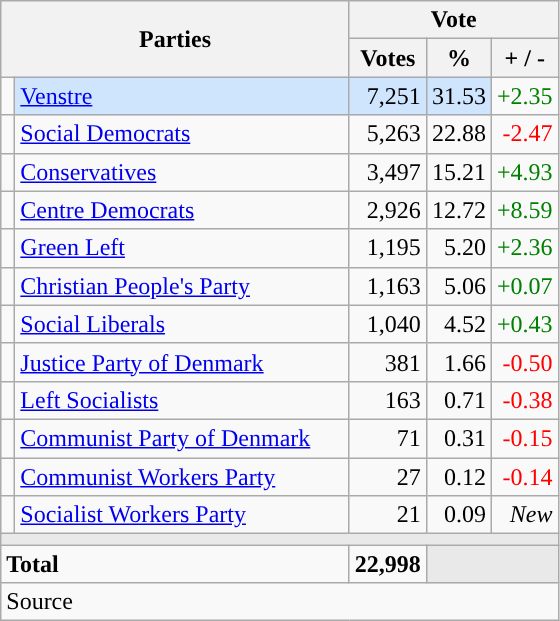<table class="wikitable" style="text-align:right;">
<tr>
<th style="text-align:centre;" rowspan="2" colspan="2" width="225">Parties</th>
<th colspan="3">Vote</th>
</tr>
<tr>
<th width="15">Votes</th>
<th width="15">%</th>
<th width="15">+ / -</th>
</tr>
<tr>
<td width="2" style="color:inherit;background:"></td>
<td bgcolor=#cfe5fe  align="left"><a href='#'>Venstre</a></td>
<td bgcolor=#cfe5fe>7,251</td>
<td bgcolor=#cfe5fe>31.53</td>
<td style=color:green;>+2.35</td>
</tr>
<tr>
<td width="2" style="color:inherit;background:"></td>
<td align="left"><a href='#'>Social Democrats</a></td>
<td>5,263</td>
<td>22.88</td>
<td style=color:red;>-2.47</td>
</tr>
<tr>
<td width="2" style="color:inherit;background:"></td>
<td align="left"><a href='#'>Conservatives</a></td>
<td>3,497</td>
<td>15.21</td>
<td style=color:green;>+4.93</td>
</tr>
<tr>
<td width="2" style="color:inherit;background:"></td>
<td align="left"><a href='#'>Centre Democrats</a></td>
<td>2,926</td>
<td>12.72</td>
<td style=color:green;>+8.59</td>
</tr>
<tr>
<td width="2" style="color:inherit;background:"></td>
<td align="left"><a href='#'>Green Left</a></td>
<td>1,195</td>
<td>5.20</td>
<td style=color:green;>+2.36</td>
</tr>
<tr>
<td width="2" style="color:inherit;background:"></td>
<td align="left"><a href='#'>Christian People's Party</a></td>
<td>1,163</td>
<td>5.06</td>
<td style=color:green;>+0.07</td>
</tr>
<tr>
<td width="2" style="color:inherit;background:"></td>
<td align="left"><a href='#'>Social Liberals</a></td>
<td>1,040</td>
<td>4.52</td>
<td style=color:green;>+0.43</td>
</tr>
<tr>
<td width="2" style="color:inherit;background:"></td>
<td align="left"><a href='#'>Justice Party of Denmark</a></td>
<td>381</td>
<td>1.66</td>
<td style=color:red;>-0.50</td>
</tr>
<tr>
<td width="2" style="color:inherit;background:"></td>
<td align="left"><a href='#'>Left Socialists</a></td>
<td>163</td>
<td>0.71</td>
<td style=color:red;>-0.38</td>
</tr>
<tr>
<td width="2" style="color:inherit;background:"></td>
<td align="left"><a href='#'>Communist Party of Denmark</a></td>
<td>71</td>
<td>0.31</td>
<td style=color:red;>-0.15</td>
</tr>
<tr>
<td width="2" style="color:inherit;background:"></td>
<td align="left"><a href='#'>Communist Workers Party</a></td>
<td>27</td>
<td>0.12</td>
<td style=color:red;>-0.14</td>
</tr>
<tr>
<td width="2" style="color:inherit;background:"></td>
<td align="left"><a href='#'>Socialist Workers Party</a></td>
<td>21</td>
<td>0.09</td>
<td><em>New</em></td>
</tr>
<tr>
<td colspan="7" bgcolor="#E9E9E9"></td>
</tr>
<tr>
<td align="left" colspan="2"><strong>Total</strong></td>
<td><strong>22,998</strong></td>
<td bgcolor="#E9E9E9" colspan="2"></td>
</tr>
<tr>
<td align="left" colspan="6">Source</td>
</tr>
</table>
